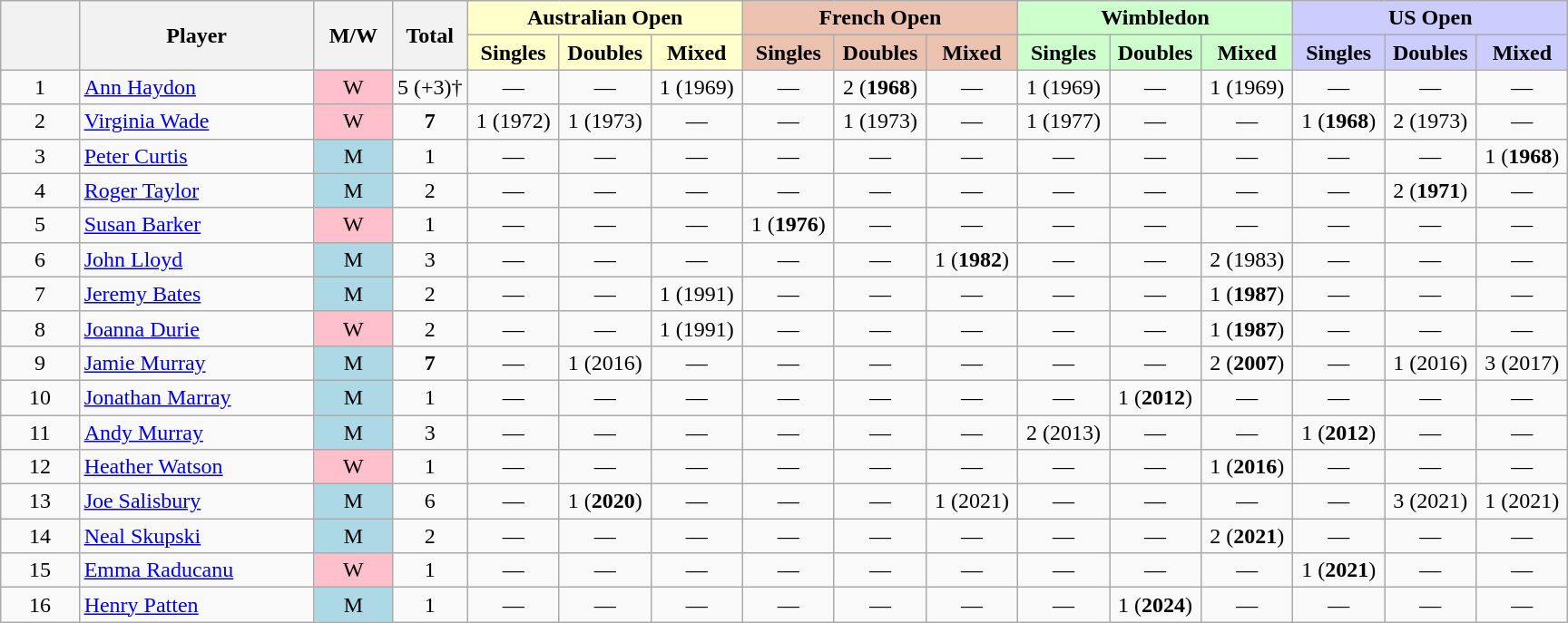<table class="wikitable mw-datatable sortable" style="text-align:center;">
<tr>
<th data-sort-type="number" width="5%" rowspan="2"></th>
<th width="15%" rowspan="2">Player</th>
<th width="5%"  rowspan="2">M/W</th>
<th rowspan="2">Total</th>
<th colspan="3" style="background:#ffc;">Australian Open</th>
<th colspan="3" style="background:#ebc2af;">French Open</th>
<th colspan="3" style="background:#cfc;">Wimbledon</th>
<th colspan="3" style="background:#ccf;">US Open</th>
</tr>
<tr>
<th style="background:#ffc; width:60px;">Singles</th>
<th style="background:#ffc; width:60px;">Doubles</th>
<th style="background:#ffc; width:60px;">Mixed</th>
<th style="background:#ebc2af; width:60px;">Singles</th>
<th style="background:#ebc2af; width:60px;">Doubles</th>
<th style="background:#ebc2af; width:60px;">Mixed</th>
<th style="background:#cfc; width:60px;">Singles</th>
<th style="background:#cfc; width:60px;">Doubles</th>
<th style="background:#cfc; width:60px;">Mixed</th>
<th style="background:#ccf; width:60px;">Singles</th>
<th style="background:#ccf; width:60px;">Doubles</th>
<th style="background:#ccf; width:60px;">Mixed</th>
</tr>
<tr>
<td>1</td>
<td style="text-align:left"><a href='#'>Ann Haydon</a></td>
<td style="background:pink;">W</td>
<td>5 (+3)† </td>
<td>—</td>
<td>—</td>
<td>1 (1969)</td>
<td>—</td>
<td>2 (<strong>1968</strong>)</td>
<td>—</td>
<td>1 (1969)</td>
<td>—</td>
<td>1 (1969)</td>
<td>—</td>
<td>—</td>
<td>—</td>
</tr>
<tr>
<td>2</td>
<td style="text-align:left"><a href='#'>Virginia Wade</a></td>
<td style="background:pink;">W</td>
<td><strong>7</strong></td>
<td>1 (1972)</td>
<td>1 (1973)</td>
<td>—</td>
<td>—</td>
<td>1 (1973)</td>
<td>—</td>
<td>1 (1977)</td>
<td>—</td>
<td>—</td>
<td>1 (<strong>1968</strong>)</td>
<td>2 (1973)</td>
<td>—</td>
</tr>
<tr>
<td>3</td>
<td style="text-align:left"><a href='#'>Peter Curtis</a></td>
<td style="background:lightblue;">M</td>
<td>1</td>
<td>—</td>
<td>—</td>
<td>—</td>
<td>—</td>
<td>—</td>
<td>—</td>
<td>—</td>
<td>—</td>
<td>—</td>
<td>—</td>
<td>—</td>
<td>1 (<strong>1968</strong>)</td>
</tr>
<tr>
<td>4</td>
<td style="text-align:left"><a href='#'>Roger Taylor</a></td>
<td style="background:lightblue;">M</td>
<td>2</td>
<td>—</td>
<td>—</td>
<td>—</td>
<td>—</td>
<td>—</td>
<td>—</td>
<td>—</td>
<td>—</td>
<td>—</td>
<td>—</td>
<td>2 (<strong>1971</strong>)</td>
<td>—</td>
</tr>
<tr>
<td>5</td>
<td style="text-align:left"><a href='#'>Susan Barker</a></td>
<td style="background:pink;">W</td>
<td>1</td>
<td>—</td>
<td>—</td>
<td>—</td>
<td>1 (<strong>1976</strong>)</td>
<td>—</td>
<td>—</td>
<td>—</td>
<td>—</td>
<td>—</td>
<td>—</td>
<td>—</td>
<td>—</td>
</tr>
<tr>
<td>6</td>
<td style="text-align:left"><a href='#'>John Lloyd</a></td>
<td style="background:lightblue;">M</td>
<td>3</td>
<td>—</td>
<td>—</td>
<td>—</td>
<td>—</td>
<td>—</td>
<td>1 (<strong>1982</strong>)</td>
<td>—</td>
<td>—</td>
<td>2 (1983)</td>
<td>—</td>
<td>—</td>
<td>—</td>
</tr>
<tr>
<td>7</td>
<td style="text-align:left"><a href='#'>Jeremy Bates</a></td>
<td style="background:lightblue;">M</td>
<td>2</td>
<td>—</td>
<td>—</td>
<td>1 (1991)</td>
<td>—</td>
<td>—</td>
<td>—</td>
<td>—</td>
<td>—</td>
<td>1 (<strong>1987</strong>)</td>
<td>—</td>
<td>—</td>
<td>—</td>
</tr>
<tr>
<td>8</td>
<td style="text-align:left"><a href='#'>Joanna Durie</a></td>
<td style="background:pink;">W</td>
<td>2</td>
<td>—</td>
<td>—</td>
<td>1 (1991)</td>
<td>—</td>
<td>—</td>
<td>—</td>
<td>—</td>
<td>—</td>
<td>1 (<strong>1987</strong>)</td>
<td>—</td>
<td>—</td>
<td>—</td>
</tr>
<tr>
<td>9</td>
<td style="text-align:left"><a href='#'>Jamie Murray</a></td>
<td style="background:lightblue;">M</td>
<td><strong>7</strong></td>
<td>—</td>
<td>1 (2016)</td>
<td>—</td>
<td>—</td>
<td>—</td>
<td>—</td>
<td>—</td>
<td>—</td>
<td>2 (<strong>2007</strong>)</td>
<td>—</td>
<td>1 (2016)</td>
<td>3 (2017)</td>
</tr>
<tr>
<td>10</td>
<td style="text-align:left"><a href='#'>Jonathan Marray</a></td>
<td style="background:lightblue;">M</td>
<td>1</td>
<td>—</td>
<td>—</td>
<td>—</td>
<td>—</td>
<td>—</td>
<td>—</td>
<td>—</td>
<td>1 (<strong>2012</strong>)</td>
<td>—</td>
<td>—</td>
<td>—</td>
<td>—</td>
</tr>
<tr>
<td>11</td>
<td style="text-align:left"><a href='#'>Andy Murray</a></td>
<td style="background:lightblue;">M</td>
<td>3</td>
<td>—</td>
<td>—</td>
<td>—</td>
<td>—</td>
<td>—</td>
<td>—</td>
<td>2 (2013)</td>
<td>—</td>
<td>—</td>
<td>1 (<strong>2012</strong>)</td>
<td>—</td>
<td>—</td>
</tr>
<tr>
<td>12</td>
<td style="text-align:left"><a href='#'>Heather Watson</a></td>
<td style="background:pink;">W</td>
<td>1</td>
<td>—</td>
<td>—</td>
<td>—</td>
<td>—</td>
<td>—</td>
<td>—</td>
<td>—</td>
<td>—</td>
<td>1 (<strong>2016</strong>)</td>
<td>—</td>
<td>—</td>
<td>—</td>
</tr>
<tr>
<td>13</td>
<td style="text-align:left"><a href='#'>Joe Salisbury</a></td>
<td style="background:lightblue;">M</td>
<td>6</td>
<td>—</td>
<td>1 (<strong>2020</strong>)</td>
<td>—</td>
<td>—</td>
<td>—</td>
<td>1 (2021)</td>
<td>—</td>
<td>—</td>
<td>—</td>
<td>—</td>
<td>3 (2021)</td>
<td>1 (2021)</td>
</tr>
<tr>
<td>14</td>
<td style="text-align:left"><a href='#'>Neal Skupski</a></td>
<td style="background:lightblue;">M</td>
<td>2</td>
<td>—</td>
<td>—</td>
<td>—</td>
<td>—</td>
<td>—</td>
<td>—</td>
<td>—</td>
<td>—</td>
<td>2 (<strong>2021</strong>)</td>
<td>—</td>
<td>—</td>
<td>—</td>
</tr>
<tr>
<td>15</td>
<td style="text-align:left"><a href='#'>Emma Raducanu</a></td>
<td style="background:pink;">W</td>
<td>1</td>
<td>—</td>
<td>—</td>
<td>—</td>
<td>—</td>
<td>—</td>
<td>—</td>
<td>—</td>
<td>—</td>
<td>—</td>
<td>1 (<strong>2021</strong>)</td>
<td>—</td>
<td>—</td>
</tr>
<tr>
<td>16</td>
<td style="text-align:left"><a href='#'>Henry Patten</a></td>
<td style="background:lightblue;">M</td>
<td>1</td>
<td>—</td>
<td>—</td>
<td>—</td>
<td>—</td>
<td>—</td>
<td>—</td>
<td>—</td>
<td>1 (<strong>2024</strong>)</td>
<td>—</td>
<td>—</td>
<td>—</td>
<td>—</td>
</tr>
</table>
